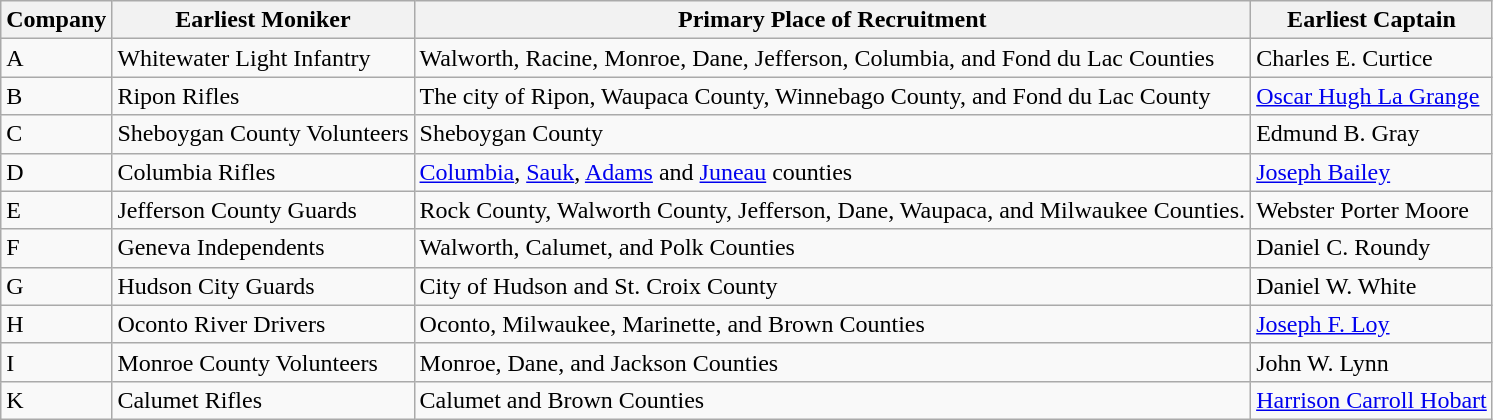<table class="wikitable">
<tr>
<th>Company</th>
<th>Earliest Moniker</th>
<th>Primary Place of Recruitment</th>
<th>Earliest Captain</th>
</tr>
<tr>
<td>A</td>
<td>Whitewater Light Infantry</td>
<td>Walworth, Racine, Monroe, Dane, Jefferson, Columbia, and Fond du Lac Counties</td>
<td>Charles E. Curtice</td>
</tr>
<tr>
<td>B</td>
<td>Ripon Rifles</td>
<td>The city of Ripon, Waupaca County, Winnebago County, and Fond du Lac County</td>
<td><a href='#'>Oscar Hugh La Grange</a></td>
</tr>
<tr>
<td>C</td>
<td>Sheboygan County Volunteers</td>
<td>Sheboygan County</td>
<td>Edmund B. Gray</td>
</tr>
<tr>
<td>D</td>
<td>Columbia Rifles</td>
<td><a href='#'>Columbia</a>, <a href='#'>Sauk</a>, <a href='#'>Adams</a> and <a href='#'>Juneau</a> counties</td>
<td><a href='#'>Joseph Bailey</a></td>
</tr>
<tr>
<td>E</td>
<td>Jefferson County Guards</td>
<td>Rock County, Walworth County, Jefferson, Dane, Waupaca, and Milwaukee Counties.</td>
<td>Webster Porter Moore</td>
</tr>
<tr>
<td>F</td>
<td>Geneva Independents</td>
<td>Walworth, Calumet, and Polk Counties</td>
<td>Daniel C. Roundy</td>
</tr>
<tr>
<td>G</td>
<td>Hudson City Guards</td>
<td>City of Hudson and St. Croix County</td>
<td>Daniel W. White</td>
</tr>
<tr>
<td>H</td>
<td>Oconto River Drivers</td>
<td>Oconto, Milwaukee, Marinette, and Brown Counties</td>
<td><a href='#'>Joseph F. Loy</a></td>
</tr>
<tr>
<td>I</td>
<td>Monroe County Volunteers</td>
<td>Monroe, Dane, and Jackson Counties</td>
<td>John W. Lynn</td>
</tr>
<tr>
<td>K</td>
<td>Calumet Rifles</td>
<td>Calumet and Brown Counties</td>
<td><a href='#'>Harrison Carroll Hobart</a></td>
</tr>
</table>
